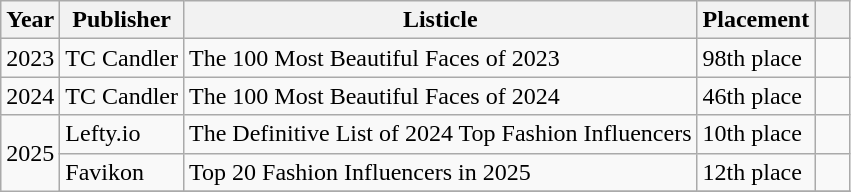<table class="wikitable">
<tr>
<th scope="col">Year</th>
<th scope="col">Publisher</th>
<th scope="col">Listicle</th>
<th scope="col">Placement</th>
<th scope="col" style="width:1em;" class="unsortable"></th>
</tr>
<tr>
<td>2023</td>
<td>TC Candler</td>
<td>The 100 Most Beautiful Faces of 2023</td>
<td>98th place</td>
<td></td>
</tr>
<tr>
<td>2024</td>
<td>TC Candler</td>
<td>The 100 Most Beautiful Faces of 2024</td>
<td>46th place</td>
<td></td>
</tr>
<tr>
<td rowspan="5">2025</td>
<td>Lefty.io</td>
<td>The Definitive List of 2024 Top Fashion Influencers</td>
<td>10th place</td>
<td></td>
</tr>
<tr>
<td>Favikon</td>
<td>Top 20 Fashion Influencers in 2025</td>
<td>12th place</td>
<td></td>
</tr>
<tr>
</tr>
</table>
